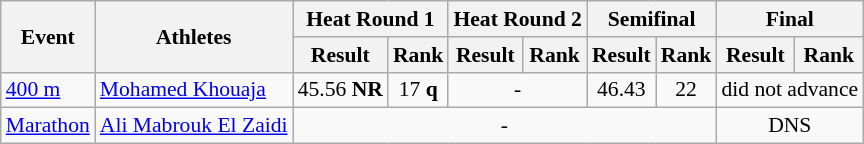<table class="wikitable" border="1" style="font-size:90%">
<tr>
<th rowspan="2">Event</th>
<th rowspan="2">Athletes</th>
<th colspan="2">Heat Round 1</th>
<th colspan="2">Heat Round 2</th>
<th colspan="2">Semifinal</th>
<th colspan="2">Final</th>
</tr>
<tr>
<th>Result</th>
<th>Rank</th>
<th>Result</th>
<th>Rank</th>
<th>Result</th>
<th>Rank</th>
<th>Result</th>
<th>Rank</th>
</tr>
<tr>
<td><a href='#'>400 m</a></td>
<td><a href='#'>Mohamed Khouaja</a></td>
<td align=center>45.56 <strong>NR</strong></td>
<td align=center>17 <strong>q</strong></td>
<td align=center colspan="2">-</td>
<td align=center>46.43</td>
<td align=center>22</td>
<td align=center colspan="2">did not advance</td>
</tr>
<tr>
<td><a href='#'>Marathon</a></td>
<td><a href='#'>Ali Mabrouk El Zaidi</a></td>
<td align=center colspan="6">-</td>
<td align=center colspan="2">DNS</td>
</tr>
</table>
